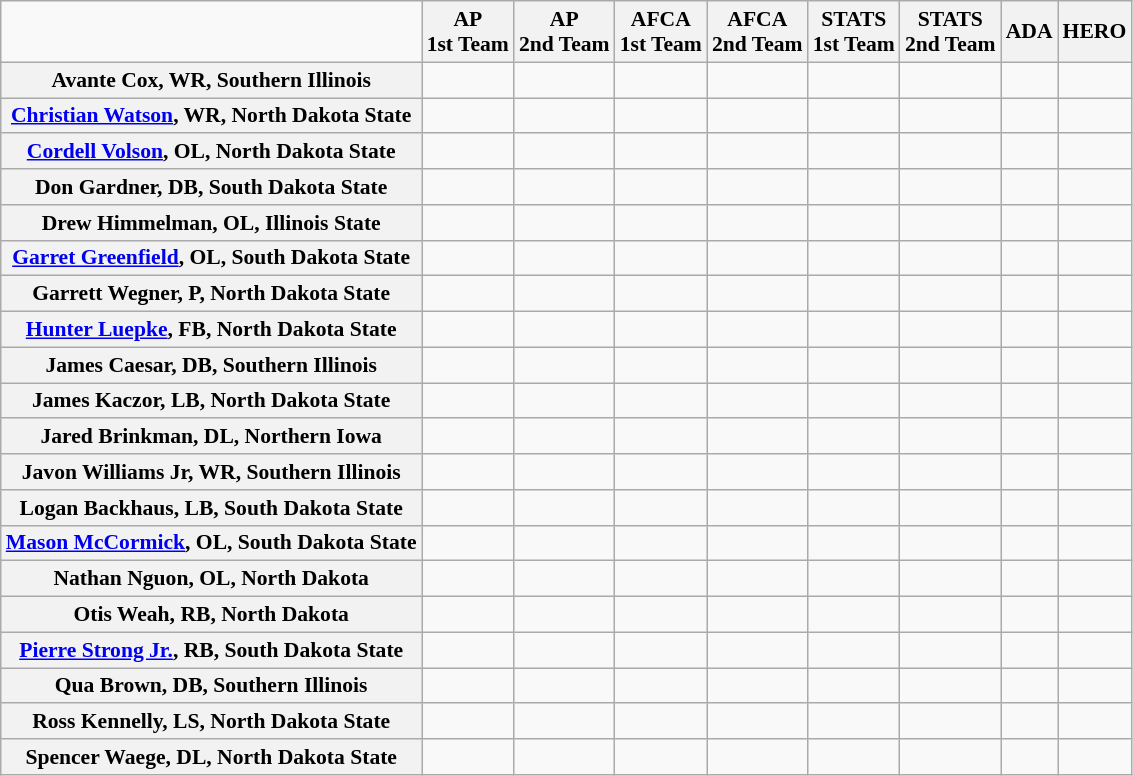<table class="wikitable" style="white-space:nowrap; font-size:90%; text-align:center;">
<tr>
<td></td>
<th>AP<br>1st Team</th>
<th>AP<br>2nd Team</th>
<th>AFCA<br>1st Team<br></th>
<th>AFCA<br>2nd Team</th>
<th>STATS <br>1st Team<br></th>
<th>STATS<br>2nd Team</th>
<th>ADA<br></th>
<th>HERO<br></th>
</tr>
<tr>
<th>Avante Cox, WR, Southern Illinois</th>
<td></td>
<td></td>
<td></td>
<td></td>
<td></td>
<td></td>
<td></td>
<td></td>
</tr>
<tr>
<th><a href='#'>Christian Watson</a>, WR, North Dakota State</th>
<td></td>
<td></td>
<td></td>
<td></td>
<td></td>
<td></td>
<td></td>
<td></td>
</tr>
<tr>
<th><a href='#'>Cordell Volson</a>, OL, North Dakota State</th>
<td></td>
<td></td>
<td></td>
<td></td>
<td></td>
<td></td>
<td></td>
<td></td>
</tr>
<tr>
<th>Don Gardner, DB, South Dakota State</th>
<td></td>
<td></td>
<td></td>
<td></td>
<td></td>
<td></td>
<td></td>
<td></td>
</tr>
<tr>
<th>Drew Himmelman, OL, Illinois State</th>
<td></td>
<td></td>
<td></td>
<td></td>
<td></td>
<td></td>
<td></td>
<td></td>
</tr>
<tr>
<th><a href='#'>Garret Greenfield</a>, OL, South Dakota State</th>
<td></td>
<td></td>
<td></td>
<td></td>
<td></td>
<td></td>
<td></td>
<td></td>
</tr>
<tr>
<th>Garrett Wegner, P, North Dakota State</th>
<td></td>
<td></td>
<td></td>
<td></td>
<td></td>
<td></td>
<td></td>
<td></td>
</tr>
<tr>
<th><a href='#'>Hunter Luepke</a>, FB, North Dakota State</th>
<td></td>
<td></td>
<td></td>
<td></td>
<td></td>
<td></td>
<td></td>
<td></td>
</tr>
<tr>
<th>James Caesar, DB, Southern Illinois</th>
<td></td>
<td></td>
<td></td>
<td></td>
<td></td>
<td></td>
<td></td>
<td></td>
</tr>
<tr>
<th>James Kaczor, LB, North Dakota State</th>
<td></td>
<td></td>
<td></td>
<td></td>
<td></td>
<td></td>
<td></td>
<td></td>
</tr>
<tr>
<th>Jared Brinkman, DL, Northern Iowa</th>
<td></td>
<td></td>
<td></td>
<td></td>
<td></td>
<td></td>
<td></td>
<td></td>
</tr>
<tr>
<th>Javon Williams Jr, WR, Southern Illinois</th>
<td></td>
<td></td>
<td></td>
<td></td>
<td></td>
<td></td>
<td></td>
<td></td>
</tr>
<tr>
<th>Logan Backhaus, LB, South Dakota State</th>
<td></td>
<td></td>
<td></td>
<td></td>
<td></td>
<td></td>
<td></td>
<td></td>
</tr>
<tr>
<th><a href='#'>Mason McCormick</a>, OL, South Dakota State</th>
<td></td>
<td></td>
<td></td>
<td></td>
<td></td>
<td></td>
<td></td>
<td></td>
</tr>
<tr>
<th>Nathan Nguon, OL, North Dakota</th>
<td></td>
<td></td>
<td></td>
<td></td>
<td></td>
<td></td>
<td></td>
<td></td>
</tr>
<tr>
<th>Otis Weah, RB, North Dakota</th>
<td></td>
<td></td>
<td></td>
<td></td>
<td></td>
<td></td>
<td></td>
<td></td>
</tr>
<tr>
<th><a href='#'>Pierre Strong Jr.</a>, RB, South Dakota State</th>
<td></td>
<td></td>
<td></td>
<td></td>
<td></td>
<td></td>
<td></td>
<td></td>
</tr>
<tr>
<th>Qua Brown, DB, Southern Illinois</th>
<td></td>
<td></td>
<td></td>
<td></td>
<td></td>
<td></td>
<td></td>
<td></td>
</tr>
<tr>
<th>Ross Kennelly, LS, North Dakota State</th>
<td></td>
<td></td>
<td></td>
<td></td>
<td></td>
<td></td>
<td></td>
<td></td>
</tr>
<tr>
<th>Spencer Waege, DL, North Dakota State</th>
<td></td>
<td></td>
<td></td>
<td></td>
<td></td>
<td></td>
<td></td>
<td></td>
</tr>
</table>
